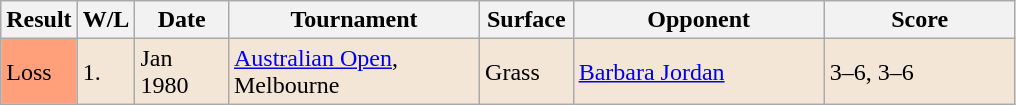<table class="sortable wikitable">
<tr>
<th>Result</th>
<th style="width:30px" class="unsortable">W/L</th>
<th style="width:55px">Date</th>
<th style="width:160px">Tournament</th>
<th style="width:55px">Surface</th>
<th style="width:160px">Opponent</th>
<th style="width:120px" class="unsortable">Score</th>
</tr>
<tr bgcolor="f3e6d7">
<td style="background:#ffa07a;">Loss</td>
<td>1.</td>
<td>Jan 1980</td>
<td><a href='#'>Australian Open</a>, Melbourne</td>
<td>Grass</td>
<td> <a href='#'>Barbara Jordan</a></td>
<td>3–6, 3–6</td>
</tr>
</table>
